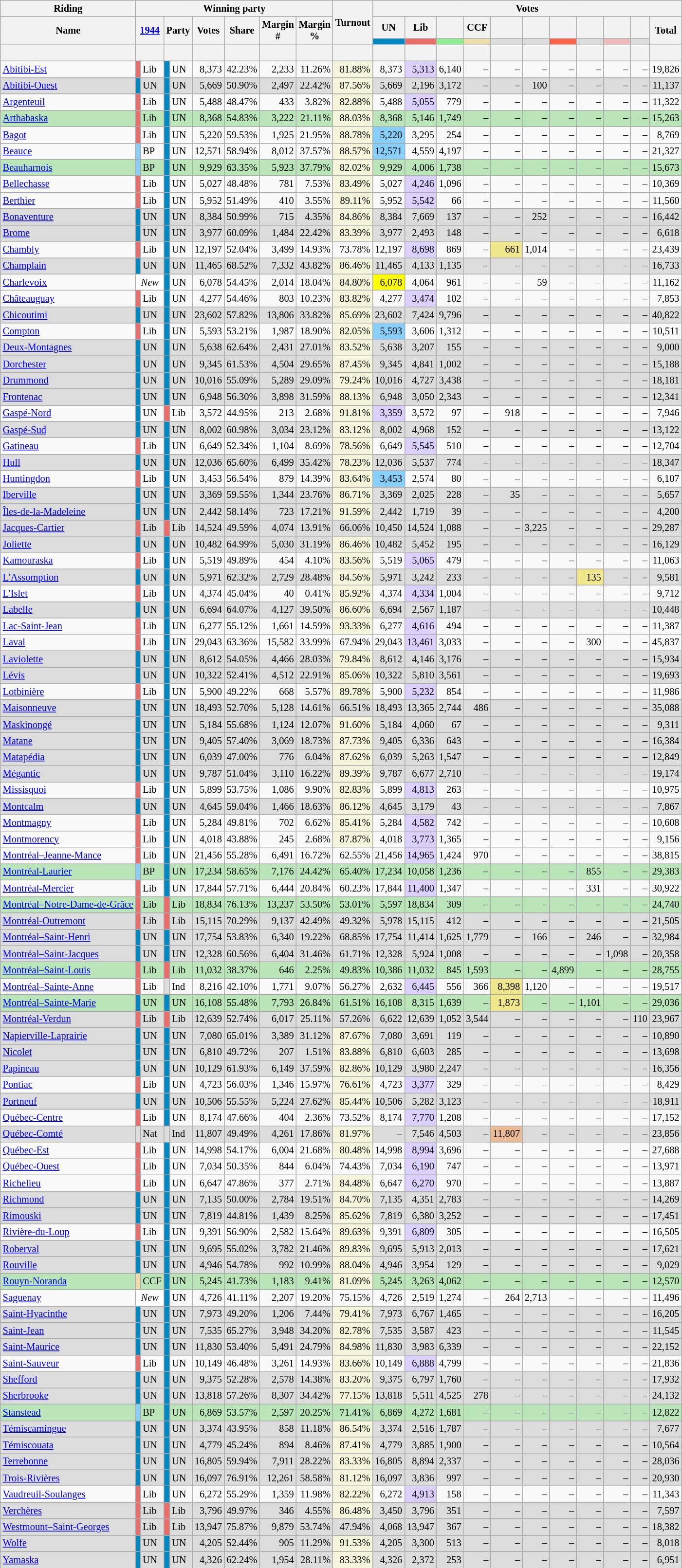<table class="wikitable sortable mw-collapsible" style="text-align:right; font-size:85%">
<tr>
<th scope="col">Riding</th>
<th scope="col" colspan="8">Winning party</th>
<th rowspan="3" scope="col">Turnout<br></th>
<th scope="col" colspan="11">Votes</th>
</tr>
<tr>
<th rowspan="2" scope="col">Name</th>
<th colspan="2" rowspan="2" scope="col"><strong><a href='#'>1944</a></strong></th>
<th colspan="2" rowspan="2" scope="col">Party</th>
<th rowspan="2" scope="col">Votes</th>
<th rowspan="2" scope="col">Share</th>
<th rowspan="2" scope="col">Margin<br>#</th>
<th rowspan="2" scope="col">Margin<br>%</th>
<th scope="col">UN</th>
<th scope="col">Lib</th>
<th scope="col"></th>
<th scope="col">CCF</th>
<th scope="col"></th>
<th scope="col"></th>
<th scope="col"></th>
<th scope="col"></th>
<th scope="col"></th>
<th scope="col"></th>
<th rowspan="2" scope="col">Total</th>
</tr>
<tr>
<th scope="col" style="background-color:#0088C2;"></th>
<th scope="col" style="background-color:#EA6D6A;"></th>
<th scope="col" style="background-color:#90EE90;"></th>
<th scope="col" style="background-color:#EEDDAA;"></th>
<th scope="col" style="background-color:#DCDCDC;"></th>
<th scope="col" style="background-color:#DCDCDC;"></th>
<th scope="col" style="background-color:#FF6347;"></th>
<th scope="col" style="background-color:#DCDCDC;"></th>
<th scope="col" style="background-color:#EEBBBB;"></th>
<th scope="col" style="background-color:#DCDCDC;"></th>
</tr>
<tr>
<th> </th>
<th colspan="2"></th>
<th colspan="2"></th>
<th></th>
<th></th>
<th></th>
<th></th>
<th></th>
<th></th>
<th></th>
<th></th>
<th></th>
<th></th>
<th></th>
<th></th>
<th></th>
<th></th>
<th></th>
<th></th>
</tr>
<tr>
<td style="text-align:left"><a href='#'>Abitibi-Est</a></td>
<td style="background-color:#EA6D6A;"></td>
<td style="text-align:left;">Lib</td>
<td style="background-color:#0088C2;"></td>
<td style="text-align:left;">UN</td>
<td>8,373</td>
<td>42.23%</td>
<td>2,233</td>
<td>11.26%</td>
<td style="background-color:#F5F5DC;">81.88%</td>
<td>8,373</td>
<td style="background-color:#DCD0FF;">5,313</td>
<td>6,140</td>
<td>–</td>
<td>–</td>
<td>–</td>
<td>–</td>
<td>–</td>
<td>–</td>
<td>–</td>
<td>19,826</td>
</tr>
<tr style="background-color:#DCDCDC;">
<td style="text-align:left"><a href='#'>Abitibi-Ouest</a></td>
<td style="background-color:#0088C2;"></td>
<td style="text-align:left;">UN</td>
<td style="background-color:#0088C2;"></td>
<td style="text-align:left;">UN</td>
<td>5,669</td>
<td>50.90%</td>
<td>2,497</td>
<td>22.42%</td>
<td style="background-color:#F5F5DC;">87.56%</td>
<td>5,669</td>
<td>2,196</td>
<td>3,172</td>
<td>–</td>
<td>–</td>
<td>100</td>
<td>–</td>
<td>–</td>
<td>–</td>
<td>–</td>
<td>11,137</td>
</tr>
<tr>
<td style="text-align:left"><a href='#'>Argenteuil</a></td>
<td style="background-color:#EA6D6A;"></td>
<td style="text-align:left;">Lib</td>
<td style="background-color:#0088C2;"></td>
<td style="text-align:left;">UN</td>
<td>5,488</td>
<td>48.47%</td>
<td>433</td>
<td>3.82%</td>
<td style="background-color:#F5F5DC;">82.88%</td>
<td>5,488</td>
<td style="background-color:#DCD0FF;">5,055</td>
<td>779</td>
<td>–</td>
<td>–</td>
<td>–</td>
<td>–</td>
<td>–</td>
<td>–</td>
<td>–</td>
<td>11,322</td>
</tr>
<tr style="background-color:#B9E5B9;">
<td style="text-align:left"><a href='#'>Arthabaska</a></td>
<td style="background-color:#EA6D6A;"></td>
<td style="text-align:left;">Lib</td>
<td style="background-color:#0088C2;"></td>
<td style="text-align:left;">UN</td>
<td>8,368</td>
<td>54.83%</td>
<td>3,222</td>
<td>21.11%</td>
<td style="background-color:#F5F5DC;">88.03%</td>
<td>8,368</td>
<td>5,146</td>
<td>1,749</td>
<td>–</td>
<td>–</td>
<td>–</td>
<td>–</td>
<td>–</td>
<td>–</td>
<td>–</td>
<td>15,263</td>
</tr>
<tr>
<td style="text-align:left"><a href='#'>Bagot</a></td>
<td style="background-color:#EA6D6A;"></td>
<td style="text-align:left;">Lib</td>
<td style="background-color:#0088C2;"></td>
<td style="text-align:left;">UN</td>
<td>5,220</td>
<td>59.53%</td>
<td>1,925</td>
<td>21.95%</td>
<td style="background-color:#F5F5DC;">88.78%</td>
<td style="background-color:#87CEFA;">5,220</td>
<td>3,295</td>
<td>254</td>
<td>–</td>
<td>–</td>
<td>–</td>
<td>–</td>
<td>–</td>
<td>–</td>
<td>–</td>
<td>8,769</td>
</tr>
<tr>
<td style="text-align:left"><a href='#'>Beauce</a></td>
<td style="background-color:#87CEFA;"></td>
<td style="text-align:left;">BP</td>
<td style="background-color:#0088C2;"></td>
<td style="text-align:left;">UN</td>
<td>12,571</td>
<td>58.94%</td>
<td>8,012</td>
<td>37.57%</td>
<td style="background-color:#F5F5DC;">88.57%</td>
<td style="background-color:#87CEFA;">12,571</td>
<td>4,559</td>
<td>4,197</td>
<td>–</td>
<td>–</td>
<td>–</td>
<td>–</td>
<td>–</td>
<td>–</td>
<td>–</td>
<td>21,327</td>
</tr>
<tr style="background-color:#B9E5B9;">
<td style="text-align:left"><a href='#'>Beauharnois</a></td>
<td style="background-color:#87CEFA;"></td>
<td style="text-align:left;">BP</td>
<td style="background-color:#0088C2;"></td>
<td style="text-align:left;">UN</td>
<td>9,929</td>
<td>63.35%</td>
<td>5,923</td>
<td>37.79%</td>
<td style="background-color:#F5F5DC;">82.02%</td>
<td>9,929</td>
<td>4,006</td>
<td>1,738</td>
<td>–</td>
<td>–</td>
<td>–</td>
<td>–</td>
<td>–</td>
<td>–</td>
<td>–</td>
<td>15,673</td>
</tr>
<tr>
<td style="text-align:left"><a href='#'>Bellechasse</a></td>
<td style="background-color:#EA6D6A;"></td>
<td style="text-align:left;">Lib</td>
<td style="background-color:#0088C2;"></td>
<td style="text-align:left;">UN</td>
<td>5,027</td>
<td>48.48%</td>
<td>781</td>
<td>7.53%</td>
<td style="background-color:#F5F5DC;">83.49%</td>
<td>5,027</td>
<td style="background-color:#DCD0FF;">4,246</td>
<td>1,096</td>
<td>–</td>
<td>–</td>
<td>–</td>
<td>–</td>
<td>–</td>
<td>–</td>
<td>–</td>
<td>10,369</td>
</tr>
<tr>
<td style="text-align:left"><a href='#'>Berthier</a></td>
<td style="background-color:#EA6D6A;"></td>
<td style="text-align:left;">Lib</td>
<td style="background-color:#0088C2;"></td>
<td style="text-align:left;">UN</td>
<td>5,952</td>
<td>51.49%</td>
<td>410</td>
<td>3.55%</td>
<td style="background-color:#F5F5DC;">89.11%</td>
<td>5,952</td>
<td style="background-color:#DCD0FF;">5,542</td>
<td>66</td>
<td>–</td>
<td>–</td>
<td>–</td>
<td>–</td>
<td>–</td>
<td>–</td>
<td>–</td>
<td>11,560</td>
</tr>
<tr style="background-color:#DCDCDC;">
<td style="text-align:left"><a href='#'>Bonaventure</a></td>
<td style="background-color:#0088C2;"></td>
<td style="text-align:left;">UN</td>
<td style="background-color:#0088C2;"></td>
<td style="text-align:left;">UN</td>
<td>8,384</td>
<td>50.99%</td>
<td>715</td>
<td>4.35%</td>
<td style="background-color:#F5F5DC;">84.86%</td>
<td>8,384</td>
<td>7,669</td>
<td>137</td>
<td>–</td>
<td>–</td>
<td>252</td>
<td>–</td>
<td>–</td>
<td>–</td>
<td>–</td>
<td>16,442</td>
</tr>
<tr style="background-color:#DCDCDC;">
<td style="text-align:left"><a href='#'>Brome</a></td>
<td style="background-color:#0088C2;"></td>
<td style="text-align:left;">UN</td>
<td style="background-color:#0088C2;"></td>
<td style="text-align:left;">UN</td>
<td>3,977</td>
<td>60.09%</td>
<td>1,484</td>
<td>22.42%</td>
<td style="background-color:#F5F5DC;">83.39%</td>
<td>3,977</td>
<td>2,493</td>
<td>148</td>
<td>–</td>
<td>–</td>
<td>–</td>
<td>–</td>
<td>–</td>
<td>–</td>
<td>–</td>
<td>6,618</td>
</tr>
<tr>
<td style="text-align:left"><a href='#'>Chambly</a></td>
<td style="background-color:#EA6D6A;"></td>
<td style="text-align:left;">Lib</td>
<td style="background-color:#0088C2;"></td>
<td style="text-align:left;">UN</td>
<td>12,197</td>
<td>52.04%</td>
<td>3,499</td>
<td>14.93%</td>
<td>73.78%</td>
<td>12,197</td>
<td style="background-color:#DCD0FF;">8,698</td>
<td>869</td>
<td>–</td>
<td style="background-color:#F0E68C;">661</td>
<td>1,014</td>
<td>–</td>
<td>–</td>
<td>–</td>
<td>–</td>
<td>23,439</td>
</tr>
<tr style="background-color:#DCDCDC;">
<td style="text-align:left"><a href='#'>Champlain</a></td>
<td style="background-color:#0088C2;"></td>
<td style="text-align:left;">UN</td>
<td style="background-color:#0088C2;"></td>
<td style="text-align:left;">UN</td>
<td>11,465</td>
<td>68.52%</td>
<td>7,332</td>
<td>43.82%</td>
<td style="background-color:#F5F5DC;">86.46%</td>
<td>11,465</td>
<td>4,133</td>
<td>1,135</td>
<td>–</td>
<td>–</td>
<td>–</td>
<td>–</td>
<td>–</td>
<td>–</td>
<td>–</td>
<td>16,733</td>
</tr>
<tr>
<td style="text-align:left"><a href='#'>Charlevoix</a></td>
<td colspan="2" style="background-color:#FFFFFF; text-align:center;"><em>New</em></td>
<td style="background-color:#0088C2;"></td>
<td style="text-align:left;">UN</td>
<td>6,078</td>
<td>54.45%</td>
<td>2,014</td>
<td>18.04%</td>
<td style="background-color:#F5F5DC;">84.80%</td>
<td style="background-color:#FFFF00;">6,078</td>
<td>4,064</td>
<td>961</td>
<td>–</td>
<td>–</td>
<td>59</td>
<td>–</td>
<td>–</td>
<td>–</td>
<td>–</td>
<td>11,162</td>
</tr>
<tr>
<td style="text-align:left"><a href='#'>Châteauguay</a></td>
<td style="background-color:#EA6D6A;"></td>
<td style="text-align:left;">Lib</td>
<td style="background-color:#0088C2;"></td>
<td style="text-align:left;">UN</td>
<td>4,277</td>
<td>54.46%</td>
<td>803</td>
<td>10.23%</td>
<td style="background-color:#F5F5DC;">83.82%</td>
<td>4,277</td>
<td style="background-color:#DCD0FF;">3,474</td>
<td>102</td>
<td>–</td>
<td>–</td>
<td>–</td>
<td>–</td>
<td>–</td>
<td>–</td>
<td>–</td>
<td>7,853</td>
</tr>
<tr style="background-color:#DCDCDC;">
<td style="text-align:left"><a href='#'>Chicoutimi</a></td>
<td style="background-color:#0088C2;"></td>
<td style="text-align:left;">UN</td>
<td style="background-color:#0088C2;"></td>
<td style="text-align:left;">UN</td>
<td>23,602</td>
<td>57.82%</td>
<td>13,806</td>
<td>33.82%</td>
<td style="background-color:#F5F5DC;">85.69%</td>
<td>23,602</td>
<td>7,424</td>
<td>9,796</td>
<td>–</td>
<td>–</td>
<td>–</td>
<td>–</td>
<td>–</td>
<td>–</td>
<td>–</td>
<td>40,822</td>
</tr>
<tr>
<td style="text-align:left"><a href='#'>Compton</a></td>
<td style="background-color:#EA6D6A;"></td>
<td style="text-align:left;">Lib</td>
<td style="background-color:#0088C2;"></td>
<td style="text-align:left;">UN</td>
<td>5,593</td>
<td>53.21%</td>
<td>1,987</td>
<td>18.90%</td>
<td style="background-color:#F5F5DC;">82.05%</td>
<td style="background-color:#87CEFA;">5,593</td>
<td>3,606</td>
<td>1,312</td>
<td>–</td>
<td>–</td>
<td>–</td>
<td>–</td>
<td>–</td>
<td>–</td>
<td>–</td>
<td>10,511</td>
</tr>
<tr style="background-color:#DCDCDC;">
<td style="text-align:left"><a href='#'>Deux-Montagnes</a></td>
<td style="background-color:#0088C2;"></td>
<td style="text-align:left;">UN</td>
<td style="background-color:#0088C2;"></td>
<td style="text-align:left;">UN</td>
<td>5,638</td>
<td>62.64%</td>
<td>2,431</td>
<td>27.01%</td>
<td style="background-color:#F5F5DC;">83.52%</td>
<td>5,638</td>
<td>3,207</td>
<td>155</td>
<td>–</td>
<td>–</td>
<td>–</td>
<td>–</td>
<td>–</td>
<td>–</td>
<td>–</td>
<td>9,000</td>
</tr>
<tr style="background-color:#DCDCDC;">
<td style="text-align:left"><a href='#'>Dorchester</a></td>
<td style="background-color:#0088C2;"></td>
<td style="text-align:left;">UN</td>
<td style="background-color:#0088C2;"></td>
<td style="text-align:left;">UN</td>
<td>9,345</td>
<td>61.53%</td>
<td>4,504</td>
<td>29.65%</td>
<td style="background-color:#F5F5DC;">87.45%</td>
<td>9,345</td>
<td>4,841</td>
<td>1,002</td>
<td>–</td>
<td>–</td>
<td>–</td>
<td>–</td>
<td>–</td>
<td>–</td>
<td>–</td>
<td>15,188</td>
</tr>
<tr style="background-color:#DCDCDC;">
<td style="text-align:left"><a href='#'>Drummond</a></td>
<td style="background-color:#0088C2;"></td>
<td style="text-align:left;">UN</td>
<td style="background-color:#0088C2;"></td>
<td style="text-align:left;">UN</td>
<td>10,016</td>
<td>55.09%</td>
<td>5,289</td>
<td>29.09%</td>
<td style="background-color:#F5F5DC;">79.24%</td>
<td>10,016</td>
<td>4,727</td>
<td>3,438</td>
<td>–</td>
<td>–</td>
<td>–</td>
<td>–</td>
<td>–</td>
<td>–</td>
<td>–</td>
<td>18,181</td>
</tr>
<tr style="background-color:#DCDCDC;">
<td style="text-align:left"><a href='#'>Frontenac</a></td>
<td style="background-color:#0088C2;"></td>
<td style="text-align:left;">UN</td>
<td style="background-color:#0088C2;"></td>
<td style="text-align:left;">UN</td>
<td>6,948</td>
<td>56.30%</td>
<td>3,898</td>
<td>31.59%</td>
<td style="background-color:#F5F5DC;">88.13%</td>
<td>6,948</td>
<td>3,050</td>
<td>2,343</td>
<td>–</td>
<td>–</td>
<td>–</td>
<td>–</td>
<td>–</td>
<td>–</td>
<td>–</td>
<td>12,341</td>
</tr>
<tr>
<td style="text-align:left"><a href='#'>Gaspé-Nord</a></td>
<td style="background-color:#0088C2;"></td>
<td style="text-align:left;">UN</td>
<td style="background-color:#EA6D6A;"></td>
<td style="text-align:left;">Lib</td>
<td>3,572</td>
<td>44.95%</td>
<td>213</td>
<td>2.68%</td>
<td style="background-color:#F5F5DC;">91.81%</td>
<td style="background-color:#DCD0FF;">3,359</td>
<td>3,572</td>
<td>97</td>
<td>–</td>
<td>918</td>
<td>–</td>
<td>–</td>
<td>–</td>
<td>–</td>
<td>–</td>
<td>7,946</td>
</tr>
<tr style="background-color:#DCDCDC;">
<td style="text-align:left"><a href='#'>Gaspé-Sud</a></td>
<td style="background-color:#0088C2;"></td>
<td style="text-align:left;">UN</td>
<td style="background-color:#0088C2;"></td>
<td style="text-align:left;">UN</td>
<td>8,002</td>
<td>60.98%</td>
<td>3,034</td>
<td>23.12%</td>
<td style="background-color:#F5F5DC;">83.12%</td>
<td>8,002</td>
<td>4,968</td>
<td>152</td>
<td>–</td>
<td>–</td>
<td>–</td>
<td>–</td>
<td>–</td>
<td>–</td>
<td>–</td>
<td>13,122</td>
</tr>
<tr>
<td style="text-align:left"><a href='#'>Gatineau</a></td>
<td style="background-color:#EA6D6A;"></td>
<td style="text-align:left;">Lib</td>
<td style="background-color:#0088C2;"></td>
<td style="text-align:left;">UN</td>
<td>6,649</td>
<td>52.34%</td>
<td>1,104</td>
<td>8.69%</td>
<td style="background-color:#F5F5DC;">78.56%</td>
<td>6,649</td>
<td style="background-color:#DCD0FF;">5,545</td>
<td>510</td>
<td>–</td>
<td>–</td>
<td>–</td>
<td>–</td>
<td>–</td>
<td>–</td>
<td>–</td>
<td>12,704</td>
</tr>
<tr style="background-color:#DCDCDC;">
<td style="text-align:left"><a href='#'>Hull</a></td>
<td style="background-color:#0088C2;"></td>
<td style="text-align:left;">UN</td>
<td style="background-color:#0088C2;"></td>
<td style="text-align:left;">UN</td>
<td>12,036</td>
<td>65.60%</td>
<td>6,499</td>
<td>35.42%</td>
<td style="background-color:#F5F5DC;">78.23%</td>
<td>12,036</td>
<td>5,537</td>
<td>774</td>
<td>–</td>
<td>–</td>
<td>–</td>
<td>–</td>
<td>–</td>
<td>–</td>
<td>–</td>
<td>18,347</td>
</tr>
<tr>
<td style="text-align:left"><a href='#'>Huntingdon</a></td>
<td style="background-color:#EA6D6A;"></td>
<td style="text-align:left;">Lib</td>
<td style="background-color:#0088C2;"></td>
<td style="text-align:left;">UN</td>
<td>3,453</td>
<td>56.54%</td>
<td>879</td>
<td>14.39%</td>
<td style="background-color:#F5F5DC;">83.64%</td>
<td style="background-color:#87CEFA;">3,453</td>
<td>2,574</td>
<td>80</td>
<td>–</td>
<td>–</td>
<td>–</td>
<td>–</td>
<td>–</td>
<td>–</td>
<td>–</td>
<td>6,107</td>
</tr>
<tr style="background-color:#DCDCDC;">
<td style="text-align:left"><a href='#'>Iberville</a></td>
<td style="background-color:#0088C2;"></td>
<td style="text-align:left;">UN</td>
<td style="background-color:#0088C2;"></td>
<td style="text-align:left;">UN</td>
<td>3,369</td>
<td>59.55%</td>
<td>1,344</td>
<td>23.76%</td>
<td style="background-color:#F5F5DC;">86.71%</td>
<td>3,369</td>
<td>2,025</td>
<td>228</td>
<td>–</td>
<td>35</td>
<td>–</td>
<td>–</td>
<td>–</td>
<td>–</td>
<td>–</td>
<td>5,657</td>
</tr>
<tr style="background-color:#DCDCDC;">
<td style="text-align:left"><a href='#'>Îles-de-la-Madeleine</a></td>
<td style="background-color:#0088C2;"></td>
<td style="text-align:left;">UN</td>
<td style="background-color:#0088C2;"></td>
<td style="text-align:left;">UN</td>
<td>2,442</td>
<td>58.14%</td>
<td>723</td>
<td>17.21%</td>
<td style="background-color:#F5F5DC;">91.59%</td>
<td>2,442</td>
<td>1,719</td>
<td>39</td>
<td>–</td>
<td>–</td>
<td>–</td>
<td>–</td>
<td>–</td>
<td>–</td>
<td>–</td>
<td>4,200</td>
</tr>
<tr style="background-color:#DCDCDC;">
<td style="text-align:left"><a href='#'>Jacques-Cartier</a></td>
<td style="background-color:#EA6D6A;"></td>
<td style="text-align:left;">Lib</td>
<td style="background-color:#EA6D6A;"></td>
<td style="text-align:left;">Lib</td>
<td>14,524</td>
<td>49.59%</td>
<td>4,074</td>
<td>13.91%</td>
<td>66.06%</td>
<td>10,450</td>
<td>14,524</td>
<td>1,088</td>
<td>–</td>
<td>–</td>
<td>3,225</td>
<td>–</td>
<td>–</td>
<td>–</td>
<td>–</td>
<td>29,287</td>
</tr>
<tr style="background-color:#DCDCDC;">
<td style="text-align:left"><a href='#'>Joliette</a></td>
<td style="background-color:#0088C2;"></td>
<td style="text-align:left;">UN</td>
<td style="background-color:#0088C2;"></td>
<td style="text-align:left;">UN</td>
<td>10,482</td>
<td>64.99%</td>
<td>5,030</td>
<td>31.19%</td>
<td style="background-color:#F5F5DC;">86.46%</td>
<td>10,482</td>
<td>5,452</td>
<td>195</td>
<td>–</td>
<td>–</td>
<td>–</td>
<td>–</td>
<td>–</td>
<td>–</td>
<td>–</td>
<td>16,129</td>
</tr>
<tr>
<td style="text-align:left"><a href='#'>Kamouraska</a></td>
<td style="background-color:#EA6D6A;"></td>
<td style="text-align:left;">Lib</td>
<td style="background-color:#0088C2;"></td>
<td style="text-align:left;">UN</td>
<td>5,519</td>
<td>49.89%</td>
<td>454</td>
<td>4.10%</td>
<td style="background-color:#F5F5DC;">83.56%</td>
<td>5,519</td>
<td style="background-color:#DCD0FF;">5,065</td>
<td>479</td>
<td>–</td>
<td>–</td>
<td>–</td>
<td>–</td>
<td>–</td>
<td>–</td>
<td>–</td>
<td>11,063</td>
</tr>
<tr style="background-color:#DCDCDC;">
<td style="text-align:left"><a href='#'>L'Assomption</a></td>
<td style="background-color:#0088C2;"></td>
<td style="text-align:left;">UN</td>
<td style="background-color:#0088C2;"></td>
<td style="text-align:left;">UN</td>
<td>5,971</td>
<td>62.32%</td>
<td>2,729</td>
<td>28.48%</td>
<td style="background-color:#F5F5DC;">84.56%</td>
<td>5,971</td>
<td>3,242</td>
<td>233</td>
<td>–</td>
<td>–</td>
<td>–</td>
<td>–</td>
<td style="background-color:#F0E68C;">135</td>
<td>–</td>
<td>–</td>
<td>9,581</td>
</tr>
<tr>
<td style="text-align:left"><a href='#'>L'Islet</a></td>
<td style="background-color:#EA6D6A;"></td>
<td style="text-align:left;">Lib</td>
<td style="background-color:#0088C2;"></td>
<td style="text-align:left;">UN</td>
<td>4,374</td>
<td>45.04%</td>
<td>40</td>
<td>0.41%</td>
<td style="background-color:#F5F5DC;">85.92%</td>
<td>4,374</td>
<td style="background-color:#DCD0FF;">4,334</td>
<td>1,004</td>
<td>–</td>
<td>–</td>
<td>–</td>
<td>–</td>
<td>–</td>
<td>–</td>
<td>–</td>
<td>9,712</td>
</tr>
<tr style="background-color:#DCDCDC;">
<td style="text-align:left"><a href='#'>Labelle</a></td>
<td style="background-color:#0088C2;"></td>
<td style="text-align:left;">UN</td>
<td style="background-color:#0088C2;"></td>
<td style="text-align:left;">UN</td>
<td>6,694</td>
<td>64.07%</td>
<td>4,127</td>
<td>39.50%</td>
<td style="background-color:#F5F5DC;">86.60%</td>
<td>6,694</td>
<td>2,567</td>
<td>1,187</td>
<td>–</td>
<td>–</td>
<td>–</td>
<td>–</td>
<td>–</td>
<td>–</td>
<td>–</td>
<td>10,448</td>
</tr>
<tr>
<td style="text-align:left"><a href='#'>Lac-Saint-Jean</a></td>
<td style="background-color:#EA6D6A;"></td>
<td style="text-align:left;">Lib</td>
<td style="background-color:#0088C2;"></td>
<td style="text-align:left;">UN</td>
<td>6,277</td>
<td>55.12%</td>
<td>1,661</td>
<td>14.59%</td>
<td style="background-color:#F5F5DC;">93.33%</td>
<td>6,277</td>
<td style="background-color:#DCD0FF;">4,616</td>
<td>494</td>
<td>–</td>
<td>–</td>
<td>–</td>
<td>–</td>
<td>–</td>
<td>–</td>
<td>–</td>
<td>11,387</td>
</tr>
<tr>
<td style="text-align:left"><a href='#'>Laval</a></td>
<td style="background-color:#EA6D6A;"></td>
<td style="text-align:left;">Lib</td>
<td style="background-color:#0088C2;"></td>
<td style="text-align:left;">UN</td>
<td>29,043</td>
<td>63.36%</td>
<td>15,582</td>
<td>33.99%</td>
<td>67.94%</td>
<td>29,043</td>
<td style="background-color:#DCD0FF;">13,461</td>
<td>3,033</td>
<td>–</td>
<td>–</td>
<td>–</td>
<td>–</td>
<td>300</td>
<td>–</td>
<td>–</td>
<td>45,837</td>
</tr>
<tr style="background-color:#DCDCDC;">
<td style="text-align:left"><a href='#'>Laviolette</a></td>
<td style="background-color:#0088C2;"></td>
<td style="text-align:left;">UN</td>
<td style="background-color:#0088C2;"></td>
<td style="text-align:left;">UN</td>
<td>8,612</td>
<td>54.05%</td>
<td>4,466</td>
<td>28.03%</td>
<td style="background-color:#F5F5DC;">79.84%</td>
<td>8,612</td>
<td>4,146</td>
<td>3,176</td>
<td>–</td>
<td>–</td>
<td>–</td>
<td>–</td>
<td>–</td>
<td>–</td>
<td>–</td>
<td>15,934</td>
</tr>
<tr style="background-color:#DCDCDC;">
<td style="text-align:left"><a href='#'>Lévis</a></td>
<td style="background-color:#0088C2;"></td>
<td style="text-align:left;">UN</td>
<td style="background-color:#0088C2;"></td>
<td style="text-align:left;">UN</td>
<td>10,322</td>
<td>52.41%</td>
<td>4,512</td>
<td>22.91%</td>
<td style="background-color:#F5F5DC;">85.06%</td>
<td>10,322</td>
<td>5,810</td>
<td>3,561</td>
<td>–</td>
<td>–</td>
<td>–</td>
<td>–</td>
<td>–</td>
<td>–</td>
<td>–</td>
<td>19,693</td>
</tr>
<tr>
<td style="text-align:left"><a href='#'>Lotbinière</a></td>
<td style="background-color:#EA6D6A;"></td>
<td style="text-align:left;">Lib</td>
<td style="background-color:#0088C2;"></td>
<td style="text-align:left;">UN</td>
<td>5,900</td>
<td>49.22%</td>
<td>668</td>
<td>5.57%</td>
<td style="background-color:#F5F5DC;">89.78%</td>
<td>5,900</td>
<td style="background-color:#DCD0FF;">5,232</td>
<td>854</td>
<td>–</td>
<td>–</td>
<td>–</td>
<td>–</td>
<td>–</td>
<td>–</td>
<td>–</td>
<td>11,986</td>
</tr>
<tr style="background-color:#DCDCDC;">
<td style="text-align:left"><a href='#'>Maisonneuve</a></td>
<td style="background-color:#0088C2;"></td>
<td style="text-align:left;">UN</td>
<td style="background-color:#0088C2;"></td>
<td style="text-align:left;">UN</td>
<td>18,493</td>
<td>52.70%</td>
<td>5,128</td>
<td>14.61%</td>
<td>66.51%</td>
<td>18,493</td>
<td>13,365</td>
<td>2,744</td>
<td>486</td>
<td>–</td>
<td>–</td>
<td>–</td>
<td>–</td>
<td>–</td>
<td>–</td>
<td>35,088</td>
</tr>
<tr style="background-color:#DCDCDC;">
<td style="text-align:left"><a href='#'>Maskinongé</a></td>
<td style="background-color:#0088C2;"></td>
<td style="text-align:left;">UN</td>
<td style="background-color:#0088C2;"></td>
<td style="text-align:left;">UN</td>
<td>5,184</td>
<td>55.68%</td>
<td>1,124</td>
<td>12.07%</td>
<td style="background-color:#F5F5DC;">91.60%</td>
<td>5,184</td>
<td>4,060</td>
<td>67</td>
<td>–</td>
<td>–</td>
<td>–</td>
<td>–</td>
<td>–</td>
<td>–</td>
<td>–</td>
<td>9,311</td>
</tr>
<tr style="background-color:#DCDCDC;">
<td style="text-align:left"><a href='#'>Matane</a></td>
<td style="background-color:#0088C2;"></td>
<td style="text-align:left;">UN</td>
<td style="background-color:#0088C2;"></td>
<td style="text-align:left;">UN</td>
<td>9,405</td>
<td>57.40%</td>
<td>3,069</td>
<td>18.73%</td>
<td style="background-color:#F5F5DC;">87.73%</td>
<td>9,405</td>
<td>6,336</td>
<td>643</td>
<td>–</td>
<td>–</td>
<td>–</td>
<td>–</td>
<td>–</td>
<td>–</td>
<td>–</td>
<td>16,384</td>
</tr>
<tr style="background-color:#DCDCDC;">
<td style="text-align:left"><a href='#'>Matapédia</a></td>
<td style="background-color:#0088C2;"></td>
<td style="text-align:left;">UN</td>
<td style="background-color:#0088C2;"></td>
<td style="text-align:left;">UN</td>
<td>6,039</td>
<td>47.00%</td>
<td>776</td>
<td>6.04%</td>
<td style="background-color:#F5F5DC;">87.62%</td>
<td>6,039</td>
<td>5,263</td>
<td>1,547</td>
<td>–</td>
<td>–</td>
<td>–</td>
<td>–</td>
<td>–</td>
<td>–</td>
<td>–</td>
<td>12,849</td>
</tr>
<tr style="background-color:#DCDCDC;">
<td style="text-align:left"><a href='#'>Mégantic</a></td>
<td style="background-color:#0088C2;"></td>
<td style="text-align:left;">UN</td>
<td style="background-color:#0088C2;"></td>
<td style="text-align:left;">UN</td>
<td>9,787</td>
<td>51.04%</td>
<td>3,110</td>
<td>16.22%</td>
<td style="background-color:#F5F5DC;">89.39%</td>
<td>9,787</td>
<td>6,677</td>
<td>2,710</td>
<td>–</td>
<td>–</td>
<td>–</td>
<td>–</td>
<td>–</td>
<td>–</td>
<td>–</td>
<td>19,174</td>
</tr>
<tr>
<td style="text-align:left"><a href='#'>Missisquoi</a></td>
<td style="background-color:#EA6D6A;"></td>
<td style="text-align:left;">Lib</td>
<td style="background-color:#0088C2;"></td>
<td style="text-align:left;">UN</td>
<td>5,899</td>
<td>53.75%</td>
<td>1,086</td>
<td>9.90%</td>
<td style="background-color:#F5F5DC;">82.83%</td>
<td>5,899</td>
<td style="background-color:#DCD0FF;">4,813</td>
<td>263</td>
<td>–</td>
<td>–</td>
<td>–</td>
<td>–</td>
<td>–</td>
<td>–</td>
<td>–</td>
<td>10,975</td>
</tr>
<tr style="background-color:#DCDCDC;">
<td style="text-align:left"><a href='#'>Montcalm</a></td>
<td style="background-color:#0088C2;"></td>
<td style="text-align:left;">UN</td>
<td style="background-color:#0088C2;"></td>
<td style="text-align:left;">UN</td>
<td>4,645</td>
<td>59.04%</td>
<td>1,466</td>
<td>18.63%</td>
<td style="background-color:#F5F5DC;">86.12%</td>
<td>4,645</td>
<td>3,179</td>
<td>43</td>
<td>–</td>
<td>–</td>
<td>–</td>
<td>–</td>
<td>–</td>
<td>–</td>
<td>–</td>
<td>7,867</td>
</tr>
<tr>
<td style="text-align:left"><a href='#'>Montmagny</a></td>
<td style="background-color:#EA6D6A;"></td>
<td style="text-align:left;">Lib</td>
<td style="background-color:#0088C2;"></td>
<td style="text-align:left;">UN</td>
<td>5,284</td>
<td>49.81%</td>
<td>702</td>
<td>6.62%</td>
<td style="background-color:#F5F5DC;">85.41%</td>
<td>5,284</td>
<td style="background-color:#DCD0FF;">4,582</td>
<td>742</td>
<td>–</td>
<td>–</td>
<td>–</td>
<td>–</td>
<td>–</td>
<td>–</td>
<td>–</td>
<td>10,608</td>
</tr>
<tr>
<td style="text-align:left"><a href='#'>Montmorency</a></td>
<td style="background-color:#EA6D6A;"></td>
<td style="text-align:left;">Lib</td>
<td style="background-color:#0088C2;"></td>
<td style="text-align:left;">UN</td>
<td>4,018</td>
<td>43.88%</td>
<td>245</td>
<td>2.68%</td>
<td style="background-color:#F5F5DC;">87.87%</td>
<td>4,018</td>
<td style="background-color:#DCD0FF;">3,773</td>
<td>1,365</td>
<td>–</td>
<td>–</td>
<td>–</td>
<td>–</td>
<td>–</td>
<td>–</td>
<td>–</td>
<td>9,156</td>
</tr>
<tr>
<td style="text-align:left"><a href='#'>Montréal–Jeanne-Mance</a></td>
<td style="background-color:#EA6D6A;"></td>
<td style="text-align:left;">Lib</td>
<td style="background-color:#0088C2;"></td>
<td style="text-align:left;">UN</td>
<td>21,456</td>
<td>55.28%</td>
<td>6,491</td>
<td>16.72%</td>
<td>62.55%</td>
<td>21,456</td>
<td style="background-color:#DCD0FF;">14,965</td>
<td>1,424</td>
<td>970</td>
<td>–</td>
<td>–</td>
<td>–</td>
<td>–</td>
<td>–</td>
<td>–</td>
<td>38,815</td>
</tr>
<tr style="background-color:#B9E5B9;">
<td style="text-align:left"><a href='#'>Montréal-Laurier</a></td>
<td style="background-color:#87CEFA;"></td>
<td style="text-align:left;">BP</td>
<td style="background-color:#0088C2;"></td>
<td style="text-align:left;">UN</td>
<td>17,234</td>
<td>58.65%</td>
<td>7,176</td>
<td>24.42%</td>
<td>65.40%</td>
<td>17,234</td>
<td>10,058</td>
<td>1,236</td>
<td>–</td>
<td>–</td>
<td>–</td>
<td>–</td>
<td>855</td>
<td>–</td>
<td>–</td>
<td>29,383</td>
</tr>
<tr>
<td style="text-align:left"><a href='#'>Montréal-Mercier</a></td>
<td style="background-color:#EA6D6A;"></td>
<td style="text-align:left;">Lib</td>
<td style="background-color:#0088C2;"></td>
<td style="text-align:left;">UN</td>
<td>17,844</td>
<td>57.71%</td>
<td>6,444</td>
<td>20.84%</td>
<td>60.23%</td>
<td>17,844</td>
<td style="background-color:#DCD0FF;">11,400</td>
<td>1,347</td>
<td>–</td>
<td>–</td>
<td>–</td>
<td>–</td>
<td>331</td>
<td>–</td>
<td>–</td>
<td>30,922</td>
</tr>
<tr style="background-color:#B9E5B9;">
<td style="text-align:left"><a href='#'>Montréal–Notre-Dame-de-Grâce</a></td>
<td style="background-color:#EA6D6A;"></td>
<td style="text-align:left;">Lib</td>
<td style="background-color:#EA6D6A;"></td>
<td style="text-align:left;">Lib</td>
<td>18,834</td>
<td>76.13%</td>
<td>13,237</td>
<td>53.50%</td>
<td>53.01%</td>
<td>5,597</td>
<td>18,834</td>
<td>309</td>
<td>–</td>
<td>–</td>
<td>–</td>
<td>–</td>
<td>–</td>
<td>–</td>
<td>–</td>
<td>24,740</td>
</tr>
<tr style="background-color:#DCDCDC;">
<td style="text-align:left"><a href='#'>Montréal-Outremont</a></td>
<td style="background-color:#EA6D6A;"></td>
<td style="text-align:left;">Lib</td>
<td style="background-color:#EA6D6A;"></td>
<td style="text-align:left;">Lib</td>
<td>15,115</td>
<td>70.29%</td>
<td>9,137</td>
<td>42.49%</td>
<td>49.32%</td>
<td>5,978</td>
<td>15,115</td>
<td>412</td>
<td>–</td>
<td>–</td>
<td>–</td>
<td>–</td>
<td>–</td>
<td>–</td>
<td>–</td>
<td>21,505</td>
</tr>
<tr style="background-color:#DCDCDC;">
<td style="text-align:left"><a href='#'>Montréal–Saint-Henri</a></td>
<td style="background-color:#0088C2;"></td>
<td style="text-align:left;">UN</td>
<td style="background-color:#0088C2;"></td>
<td style="text-align:left;">UN</td>
<td>17,754</td>
<td>53.83%</td>
<td>6,340</td>
<td>19.22%</td>
<td>68.85%</td>
<td>17,754</td>
<td>11,414</td>
<td>1,625</td>
<td>1,779</td>
<td>–</td>
<td>166</td>
<td>–</td>
<td>246</td>
<td>–</td>
<td>–</td>
<td>32,984</td>
</tr>
<tr style="background-color:#DCDCDC;">
<td style="text-align:left"><a href='#'>Montréal–Saint-Jacques</a></td>
<td style="background-color:#0088C2;"></td>
<td style="text-align:left;">UN</td>
<td style="background-color:#0088C2;"></td>
<td style="text-align:left;">UN</td>
<td>12,328</td>
<td>60.56%</td>
<td>6,404</td>
<td>31.46%</td>
<td>61.71%</td>
<td>12,328</td>
<td>5,924</td>
<td>1,008</td>
<td>–</td>
<td>–</td>
<td>–</td>
<td>–</td>
<td>–</td>
<td>1,098</td>
<td>–</td>
<td>20,358</td>
</tr>
<tr style="background-color:#B9E5B9;">
<td style="text-align:left"><a href='#'>Montréal–Saint-Louis</a></td>
<td style="background-color:#EA6D6A;"></td>
<td style="text-align:left;">Lib</td>
<td style="background-color:#EA6D6A;"></td>
<td style="text-align:left;">Lib</td>
<td>11,032</td>
<td>38.37%</td>
<td>646</td>
<td>2.25%</td>
<td>49.83%</td>
<td>10,386</td>
<td>11,032</td>
<td>845</td>
<td>1,593</td>
<td>–</td>
<td>–</td>
<td>4,899</td>
<td>–</td>
<td>–</td>
<td>–</td>
<td>28,755</td>
</tr>
<tr>
<td style="text-align:left"><a href='#'>Montréal–Sainte-Anne</a></td>
<td style="background-color:#EA6D6A;"></td>
<td style="text-align:left;">Lib</td>
<td style="background-color:#DCDCDC;"></td>
<td style="text-align:left;">Ind</td>
<td>8,216</td>
<td>42.10%</td>
<td>1,771</td>
<td>9.07%</td>
<td>56.27%</td>
<td>2,632</td>
<td style="background-color:#DCD0FF;">6,445</td>
<td>556</td>
<td>366</td>
<td style="background-color:#F0E68C;">8,398</td>
<td>1,120</td>
<td>–</td>
<td>–</td>
<td>–</td>
<td>–</td>
<td>19,517</td>
</tr>
<tr style="background-color:#B9E5B9;">
<td style="text-align:left"><a href='#'>Montréal–Sainte-Marie</a></td>
<td style="background-color:#0088C2;"></td>
<td style="text-align:left;">UN</td>
<td style="background-color:#0088C2;"></td>
<td style="text-align:left;">UN</td>
<td>16,108</td>
<td>55.48%</td>
<td>7,793</td>
<td>26.84%</td>
<td>61.51%</td>
<td>16,108</td>
<td>8,315</td>
<td>1,639</td>
<td>–</td>
<td style="background-color:#F0E68C;">1,873</td>
<td>–</td>
<td>–</td>
<td>1,101</td>
<td>–</td>
<td>–</td>
<td>29,036</td>
</tr>
<tr style="background-color:#DCDCDC;">
<td style="text-align:left"><a href='#'>Montréal-Verdun</a></td>
<td style="background-color:#EA6D6A;"></td>
<td style="text-align:left;">Lib</td>
<td style="background-color:#EA6D6A;"></td>
<td style="text-align:left;">Lib</td>
<td>12,639</td>
<td>52.74%</td>
<td>6,017</td>
<td>25.11%</td>
<td>57.26%</td>
<td>6,622</td>
<td>12,639</td>
<td>1,052</td>
<td>3,544</td>
<td>–</td>
<td>–</td>
<td>–</td>
<td>–</td>
<td>–</td>
<td>110</td>
<td>23,967</td>
</tr>
<tr style="background-color:#DCDCDC;">
<td style="text-align:left"><a href='#'>Napierville-Laprairie</a></td>
<td style="background-color:#0088C2;"></td>
<td style="text-align:left;">UN</td>
<td style="background-color:#0088C2;"></td>
<td style="text-align:left;">UN</td>
<td>7,080</td>
<td>65.01%</td>
<td>3,389</td>
<td>31.12%</td>
<td style="background-color:#F5F5DC;">87.67%</td>
<td>7,080</td>
<td>3,691</td>
<td>119</td>
<td>–</td>
<td>–</td>
<td>–</td>
<td>–</td>
<td>–</td>
<td>–</td>
<td>–</td>
<td>10,890</td>
</tr>
<tr style="background-color:#DCDCDC;">
<td style="text-align:left"><a href='#'>Nicolet</a></td>
<td style="background-color:#0088C2;"></td>
<td style="text-align:left;">UN</td>
<td style="background-color:#0088C2;"></td>
<td style="text-align:left;">UN</td>
<td>6,810</td>
<td>49.72%</td>
<td>207</td>
<td>1.51%</td>
<td style="background-color:#F5F5DC;">83.88%</td>
<td>6,810</td>
<td>6,603</td>
<td>285</td>
<td>–</td>
<td>–</td>
<td>–</td>
<td>–</td>
<td>–</td>
<td>–</td>
<td>–</td>
<td>13,698</td>
</tr>
<tr style="background-color:#DCDCDC;">
<td style="text-align:left"><a href='#'>Papineau</a></td>
<td style="background-color:#0088C2;"></td>
<td style="text-align:left;">UN</td>
<td style="background-color:#0088C2;"></td>
<td style="text-align:left;">UN</td>
<td>10,129</td>
<td>61.93%</td>
<td>6,149</td>
<td>37.59%</td>
<td style="background-color:#F5F5DC;">82.86%</td>
<td>10,129</td>
<td>3,980</td>
<td>2,247</td>
<td>–</td>
<td>–</td>
<td>–</td>
<td>–</td>
<td>–</td>
<td>–</td>
<td>–</td>
<td>16,356</td>
</tr>
<tr>
<td style="text-align:left"><a href='#'>Pontiac</a></td>
<td style="background-color:#EA6D6A;"></td>
<td style="text-align:left;">Lib</td>
<td style="background-color:#0088C2;"></td>
<td style="text-align:left;">UN</td>
<td>4,723</td>
<td>56.03%</td>
<td>1,346</td>
<td>15.97%</td>
<td style="background-color:#F5F5DC;">76.61%</td>
<td>4,723</td>
<td style="background-color:#DCD0FF;">3,377</td>
<td>329</td>
<td>–</td>
<td>–</td>
<td>–</td>
<td>–</td>
<td>–</td>
<td>–</td>
<td>–</td>
<td>8,429</td>
</tr>
<tr style="background-color:#DCDCDC;">
<td style="text-align:left"><a href='#'>Portneuf</a></td>
<td style="background-color:#0088C2;"></td>
<td style="text-align:left;">UN</td>
<td style="background-color:#0088C2;"></td>
<td style="text-align:left;">UN</td>
<td>10,506</td>
<td>55.55%</td>
<td>5,224</td>
<td>27.62%</td>
<td style="background-color:#F5F5DC;">85.44%</td>
<td>10,506</td>
<td>5,282</td>
<td>3,123</td>
<td>–</td>
<td>–</td>
<td>–</td>
<td>–</td>
<td>–</td>
<td>–</td>
<td>–</td>
<td>18,911</td>
</tr>
<tr>
<td style="text-align:left"><a href='#'>Québec-Centre</a></td>
<td style="background-color:#EA6D6A;"></td>
<td style="text-align:left;">Lib</td>
<td style="background-color:#0088C2;"></td>
<td style="text-align:left;">UN</td>
<td>8,174</td>
<td>47.66%</td>
<td>404</td>
<td>2.36%</td>
<td>73.52%</td>
<td>8,174</td>
<td style="background-color:#DCD0FF;">7,770</td>
<td>1,208</td>
<td>–</td>
<td>–</td>
<td>–</td>
<td>–</td>
<td>–</td>
<td>–</td>
<td>–</td>
<td>17,152</td>
</tr>
<tr style="background-color:#DCDCDC;">
<td style="text-align:left"><a href='#'>Québec-Comté</a></td>
<td style="background-color:#DCDCDC;"></td>
<td style="text-align:left;">Nat</td>
<td style="background-color:#DCDCDC;"></td>
<td style="text-align:left;">Ind</td>
<td>11,807</td>
<td>49.49%</td>
<td>4,261</td>
<td>17.86%</td>
<td style="background-color:#F5F5DC;">81.97%</td>
<td>–</td>
<td>7,546</td>
<td>4,503</td>
<td>–</td>
<td style="background-color:#EABB94;">11,807</td>
<td>–</td>
<td>–</td>
<td>–</td>
<td>–</td>
<td>–</td>
<td>23,856</td>
</tr>
<tr>
<td style="text-align:left"><a href='#'>Québec-Est</a></td>
<td style="background-color:#EA6D6A;"></td>
<td style="text-align:left;">Lib</td>
<td style="background-color:#0088C2;"></td>
<td style="text-align:left;">UN</td>
<td>14,998</td>
<td>54.17%</td>
<td>6,004</td>
<td>21.68%</td>
<td style="background-color:#F5F5DC;">80.48%</td>
<td>14,998</td>
<td style="background-color:#DCD0FF;">8,994</td>
<td>3,696</td>
<td>–</td>
<td>–</td>
<td>–</td>
<td>–</td>
<td>–</td>
<td>–</td>
<td>–</td>
<td>27,688</td>
</tr>
<tr>
<td style="text-align:left"><a href='#'>Québec-Ouest</a></td>
<td style="background-color:#EA6D6A;"></td>
<td style="text-align:left;">Lib</td>
<td style="background-color:#0088C2;"></td>
<td style="text-align:left;">UN</td>
<td>7,034</td>
<td>50.35%</td>
<td>844</td>
<td>6.04%</td>
<td>74.43%</td>
<td>7,034</td>
<td style="background-color:#DCD0FF;">6,190</td>
<td>747</td>
<td>–</td>
<td>–</td>
<td>–</td>
<td>–</td>
<td>–</td>
<td>–</td>
<td>–</td>
<td>13,971</td>
</tr>
<tr>
<td style="text-align:left"><a href='#'>Richelieu</a></td>
<td style="background-color:#EA6D6A;"></td>
<td style="text-align:left;">Lib</td>
<td style="background-color:#0088C2;"></td>
<td style="text-align:left;">UN</td>
<td>6,647</td>
<td>47.86%</td>
<td>377</td>
<td>2.71%</td>
<td style="background-color:#F5F5DC;">84.48%</td>
<td>6,647</td>
<td style="background-color:#DCD0FF;">6,270</td>
<td>970</td>
<td>–</td>
<td>–</td>
<td>–</td>
<td>–</td>
<td>–</td>
<td>–</td>
<td>–</td>
<td>13,887</td>
</tr>
<tr style="background-color:#DCDCDC;">
<td style="text-align:left"><a href='#'>Richmond</a></td>
<td style="background-color:#0088C2;"></td>
<td style="text-align:left;">UN</td>
<td style="background-color:#0088C2;"></td>
<td style="text-align:left;">UN</td>
<td>7,135</td>
<td>50.00%</td>
<td>2,784</td>
<td>19.51%</td>
<td style="background-color:#F5F5DC;">84.70%</td>
<td>7,135</td>
<td>4,351</td>
<td>2,783</td>
<td>–</td>
<td>–</td>
<td>–</td>
<td>–</td>
<td>–</td>
<td>–</td>
<td>–</td>
<td>14,269</td>
</tr>
<tr style="background-color:#DCDCDC;">
<td style="text-align:left"><a href='#'>Rimouski</a></td>
<td style="background-color:#0088C2;"></td>
<td style="text-align:left;">UN</td>
<td style="background-color:#0088C2;"></td>
<td style="text-align:left;">UN</td>
<td>7,819</td>
<td>44.81%</td>
<td>1,439</td>
<td>8.25%</td>
<td style="background-color:#F5F5DC;">85.62%</td>
<td>7,819</td>
<td>6,380</td>
<td>3,252</td>
<td>–</td>
<td>–</td>
<td>–</td>
<td>–</td>
<td>–</td>
<td>–</td>
<td>–</td>
<td>17,451</td>
</tr>
<tr>
<td style="text-align:left"><a href='#'>Rivière-du-Loup</a></td>
<td style="background-color:#EA6D6A;"></td>
<td style="text-align:left;">Lib</td>
<td style="background-color:#0088C2;"></td>
<td style="text-align:left;">UN</td>
<td>9,391</td>
<td>56.90%</td>
<td>2,582</td>
<td>15.64%</td>
<td style="background-color:#F5F5DC;">89.63%</td>
<td>9,391</td>
<td style="background-color:#DCD0FF;">6,809</td>
<td>305</td>
<td>–</td>
<td>–</td>
<td>–</td>
<td>–</td>
<td>–</td>
<td>–</td>
<td>–</td>
<td>16,505</td>
</tr>
<tr style="background-color:#DCDCDC;">
<td style="text-align:left"><a href='#'>Roberval</a></td>
<td style="background-color:#0088C2;"></td>
<td style="text-align:left;">UN</td>
<td style="background-color:#0088C2;"></td>
<td style="text-align:left;">UN</td>
<td>9,695</td>
<td>55.02%</td>
<td>3,782</td>
<td>21.46%</td>
<td style="background-color:#F5F5DC;">89.83%</td>
<td>9,695</td>
<td>5,913</td>
<td>2,013</td>
<td>–</td>
<td>–</td>
<td>–</td>
<td>–</td>
<td>–</td>
<td>–</td>
<td>–</td>
<td>17,621</td>
</tr>
<tr style="background-color:#DCDCDC;">
<td style="text-align:left"><a href='#'>Rouville</a></td>
<td style="background-color:#0088C2;"></td>
<td style="text-align:left;">UN</td>
<td style="background-color:#0088C2;"></td>
<td style="text-align:left;">UN</td>
<td>4,946</td>
<td>54.78%</td>
<td>992</td>
<td>10.99%</td>
<td style="background-color:#F5F5DC;">88.04%</td>
<td>4,946</td>
<td>3,954</td>
<td>129</td>
<td>–</td>
<td>–</td>
<td>–</td>
<td>–</td>
<td>–</td>
<td>–</td>
<td>–</td>
<td>9,029</td>
</tr>
<tr style="background-color:#B9E5B9;">
<td style="text-align:left"><a href='#'>Rouyn-Noranda</a></td>
<td style="background-color:#EEDDAA;"></td>
<td style="text-align:left;">CCF</td>
<td style="background-color:#0088C2;"></td>
<td style="text-align:left;">UN</td>
<td>5,245</td>
<td>41.73%</td>
<td>1,183</td>
<td>9.41%</td>
<td style="background-color:#F5F5DC;">81.09%</td>
<td>5,245</td>
<td>3,263</td>
<td>4,062</td>
<td>–</td>
<td>–</td>
<td>–</td>
<td>–</td>
<td>–</td>
<td>–</td>
<td>–</td>
<td>12,570</td>
</tr>
<tr>
<td style="text-align:left"><a href='#'>Saguenay</a></td>
<td colspan="2" style="background-color:#FFFFFF; text-align:center;"><em>New</em></td>
<td style="background-color:#0088C2;"></td>
<td style="text-align:left;">UN</td>
<td>4,726</td>
<td>41.11%</td>
<td>2,207</td>
<td>19.20%</td>
<td>75.15%</td>
<td>4,726</td>
<td>2,519</td>
<td>1,274</td>
<td>–</td>
<td>264</td>
<td>2,713</td>
<td>–</td>
<td>–</td>
<td>–</td>
<td>–</td>
<td>11,496</td>
</tr>
<tr style="background-color:#DCDCDC;">
<td style="text-align:left"><a href='#'>Saint-Hyacinthe</a></td>
<td style="background-color:#0088C2;"></td>
<td style="text-align:left;">UN</td>
<td style="background-color:#0088C2;"></td>
<td style="text-align:left;">UN</td>
<td>7,973</td>
<td>49.20%</td>
<td>1,206</td>
<td>7.44%</td>
<td style="background-color:#F5F5DC;">79.41%</td>
<td>7,973</td>
<td>6,767</td>
<td>1,465</td>
<td>–</td>
<td>–</td>
<td>–</td>
<td>–</td>
<td>–</td>
<td>–</td>
<td>–</td>
<td>16,205</td>
</tr>
<tr style="background-color:#DCDCDC;">
<td style="text-align:left"><a href='#'>Saint-Jean</a></td>
<td style="background-color:#0088C2;"></td>
<td style="text-align:left;">UN</td>
<td style="background-color:#0088C2;"></td>
<td style="text-align:left;">UN</td>
<td>7,535</td>
<td>65.27%</td>
<td>3,948</td>
<td>34.20%</td>
<td style="background-color:#F5F5DC;">82.78%</td>
<td>7,535</td>
<td>3,587</td>
<td>423</td>
<td>–</td>
<td>–</td>
<td>–</td>
<td>–</td>
<td>–</td>
<td>–</td>
<td>–</td>
<td>11,545</td>
</tr>
<tr style="background-color:#DCDCDC;">
<td style="text-align:left"><a href='#'>Saint-Maurice</a></td>
<td style="background-color:#0088C2;"></td>
<td style="text-align:left;">UN</td>
<td style="background-color:#0088C2;"></td>
<td style="text-align:left;">UN</td>
<td>11,830</td>
<td>53.40%</td>
<td>5,491</td>
<td>24.79%</td>
<td style="background-color:#F5F5DC;">84.98%</td>
<td>11,830</td>
<td>3,983</td>
<td>6,339</td>
<td>–</td>
<td>–</td>
<td>–</td>
<td>–</td>
<td>–</td>
<td>–</td>
<td>–</td>
<td>22,152</td>
</tr>
<tr>
<td style="text-align:left"><a href='#'>Saint-Sauveur</a></td>
<td style="background-color:#EA6D6A;"></td>
<td style="text-align:left;">Lib</td>
<td style="background-color:#0088C2;"></td>
<td style="text-align:left;">UN</td>
<td>10,149</td>
<td>46.48%</td>
<td>3,261</td>
<td>14.93%</td>
<td style="background-color:#F5F5DC;">83.66%</td>
<td>10,149</td>
<td style="background-color:#DCD0FF;">6,888</td>
<td>4,799</td>
<td>–</td>
<td>–</td>
<td>–</td>
<td>–</td>
<td>–</td>
<td>–</td>
<td>–</td>
<td>21,836</td>
</tr>
<tr style="background-color:#DCDCDC;">
<td style="text-align:left"><a href='#'>Shefford</a></td>
<td style="background-color:#0088C2;"></td>
<td style="text-align:left;">UN</td>
<td style="background-color:#0088C2;"></td>
<td style="text-align:left;">UN</td>
<td>9,375</td>
<td>52.28%</td>
<td>2,578</td>
<td>14.38%</td>
<td style="background-color:#F5F5DC;">83.20%</td>
<td>9,375</td>
<td>6,797</td>
<td>1,760</td>
<td>–</td>
<td>–</td>
<td>–</td>
<td>–</td>
<td>–</td>
<td>–</td>
<td>–</td>
<td>17,932</td>
</tr>
<tr style="background-color:#DCDCDC;">
<td style="text-align:left"><a href='#'>Sherbrooke</a></td>
<td style="background-color:#0088C2;"></td>
<td style="text-align:left;">UN</td>
<td style="background-color:#0088C2;"></td>
<td style="text-align:left;">UN</td>
<td>13,818</td>
<td>57.26%</td>
<td>8,307</td>
<td>34.42%</td>
<td style="background-color:#F5F5DC;">77.15%</td>
<td>13,818</td>
<td>5,511</td>
<td>4,525</td>
<td>278</td>
<td>–</td>
<td>–</td>
<td>–</td>
<td>–</td>
<td>–</td>
<td>–</td>
<td>24,132</td>
</tr>
<tr style="background-color:#B9E5B9;">
<td style="text-align:left"><a href='#'>Stanstead</a></td>
<td style="background-color:#87CEFA;"></td>
<td style="text-align:left;">BP</td>
<td style="background-color:#0088C2;"></td>
<td style="text-align:left;">UN</td>
<td>6,869</td>
<td>53.57%</td>
<td>2,597</td>
<td>20.25%</td>
<td>71.41%</td>
<td>6,869</td>
<td>4,272</td>
<td>1,681</td>
<td>–</td>
<td>–</td>
<td>–</td>
<td>–</td>
<td>–</td>
<td>–</td>
<td>–</td>
<td>12,822</td>
</tr>
<tr style="background-color:#DCDCDC;">
<td style="text-align:left"><a href='#'>Témiscamingue</a></td>
<td style="background-color:#0088C2;"></td>
<td style="text-align:left;">UN</td>
<td style="background-color:#0088C2;"></td>
<td style="text-align:left;">UN</td>
<td>3,374</td>
<td>43.95%</td>
<td>858</td>
<td>11.18%</td>
<td style="background-color:#F5F5DC;">86.54%</td>
<td>3,374</td>
<td>2,516</td>
<td>1,787</td>
<td>–</td>
<td>–</td>
<td>–</td>
<td>–</td>
<td>–</td>
<td>–</td>
<td>–</td>
<td>7,677</td>
</tr>
<tr style="background-color:#DCDCDC;">
<td style="text-align:left"><a href='#'>Témiscouata</a></td>
<td style="background-color:#0088C2;"></td>
<td style="text-align:left;">UN</td>
<td style="background-color:#0088C2;"></td>
<td style="text-align:left;">UN</td>
<td>4,779</td>
<td>45.24%</td>
<td>894</td>
<td>8.46%</td>
<td style="background-color:#F5F5DC;">87.41%</td>
<td>4,779</td>
<td>3,885</td>
<td>1,900</td>
<td>–</td>
<td>–</td>
<td>–</td>
<td>–</td>
<td>–</td>
<td>–</td>
<td>–</td>
<td>10,564</td>
</tr>
<tr style="background-color:#DCDCDC;">
<td style="text-align:left"><a href='#'>Terrebonne</a></td>
<td style="background-color:#0088C2;"></td>
<td style="text-align:left;">UN</td>
<td style="background-color:#0088C2;"></td>
<td style="text-align:left;">UN</td>
<td>16,805</td>
<td>59.94%</td>
<td>7,911</td>
<td>28.22%</td>
<td style="background-color:#F5F5DC;">83.33%</td>
<td>16,805</td>
<td>8,894</td>
<td>2,337</td>
<td>–</td>
<td>–</td>
<td>–</td>
<td>–</td>
<td>–</td>
<td>–</td>
<td>–</td>
<td>28,036</td>
</tr>
<tr style="background-color:#DCDCDC;">
<td style="text-align:left"><a href='#'>Trois-Rivières</a></td>
<td style="background-color:#0088C2;"></td>
<td style="text-align:left;">UN</td>
<td style="background-color:#0088C2;"></td>
<td style="text-align:left;">UN</td>
<td>16,097</td>
<td>76.91%</td>
<td>12,261</td>
<td>58.58%</td>
<td style="background-color:#F5F5DC;">81.12%</td>
<td>16,097</td>
<td>3,836</td>
<td>997</td>
<td>–</td>
<td>–</td>
<td>–</td>
<td>–</td>
<td>–</td>
<td>–</td>
<td>–</td>
<td>20,930</td>
</tr>
<tr>
<td style="text-align:left"><a href='#'>Vaudreuil-Soulanges</a></td>
<td style="background-color:#EA6D6A;"></td>
<td style="text-align:left;">Lib</td>
<td style="background-color:#0088C2;"></td>
<td style="text-align:left;">UN</td>
<td>6,272</td>
<td>55.29%</td>
<td>1,359</td>
<td>11.98%</td>
<td style="background-color:#F5F5DC;">82.22%</td>
<td>6,272</td>
<td style="background-color:#DCD0FF;">4,913</td>
<td>158</td>
<td>–</td>
<td>–</td>
<td>–</td>
<td>–</td>
<td>–</td>
<td>–</td>
<td>–</td>
<td>11,343</td>
</tr>
<tr style="background-color:#DCDCDC;">
<td style="text-align:left"><a href='#'>Verchères</a></td>
<td style="background-color:#EA6D6A;"></td>
<td style="text-align:left;">Lib</td>
<td style="background-color:#EA6D6A;"></td>
<td style="text-align:left;">Lib</td>
<td>3,796</td>
<td>49.97%</td>
<td>346</td>
<td>4.55%</td>
<td style="background-color:#F5F5DC;">86.48%</td>
<td>3,450</td>
<td>3,796</td>
<td>351</td>
<td>–</td>
<td>–</td>
<td>–</td>
<td>–</td>
<td>–</td>
<td>–</td>
<td>–</td>
<td>7,597</td>
</tr>
<tr style="background-color:#DCDCDC;">
<td style="text-align:left"><a href='#'>Westmount–Saint-Georges</a></td>
<td style="background-color:#EA6D6A;"></td>
<td style="text-align:left;">Lib</td>
<td style="background-color:#EA6D6A;"></td>
<td style="text-align:left;">Lib</td>
<td>13,947</td>
<td>75.87%</td>
<td>9,879</td>
<td>53.74%</td>
<td>47.94%</td>
<td>4,068</td>
<td>13,947</td>
<td>367</td>
<td>–</td>
<td>–</td>
<td>–</td>
<td>–</td>
<td>–</td>
<td>–</td>
<td>–</td>
<td>18,382</td>
</tr>
<tr style="background-color:#DCDCDC;">
<td style="text-align:left"><a href='#'>Wolfe</a></td>
<td style="background-color:#0088C2;"></td>
<td style="text-align:left;">UN</td>
<td style="background-color:#0088C2;"></td>
<td style="text-align:left;">UN</td>
<td>4,205</td>
<td>52.44%</td>
<td>905</td>
<td>11.29%</td>
<td style="background-color:#F5F5DC;">91.53%</td>
<td>4,205</td>
<td>3,300</td>
<td>513</td>
<td>–</td>
<td>–</td>
<td>–</td>
<td>–</td>
<td>–</td>
<td>–</td>
<td>–</td>
<td>8,018</td>
</tr>
<tr style="background-color:#DCDCDC;">
<td style="text-align:left"><a href='#'>Yamaska</a></td>
<td style="background-color:#0088C2;"></td>
<td style="text-align:left;">UN</td>
<td style="background-color:#0088C2;"></td>
<td style="text-align:left;">UN</td>
<td>4,326</td>
<td>62.24%</td>
<td>1,954</td>
<td>28.11%</td>
<td style="background-color:#F5F5DC;">83.33%</td>
<td>4,326</td>
<td>2,372</td>
<td>253</td>
<td>–</td>
<td>–</td>
<td>–</td>
<td>–</td>
<td>–</td>
<td>–</td>
<td>–</td>
<td>6,951</td>
</tr>
</table>
